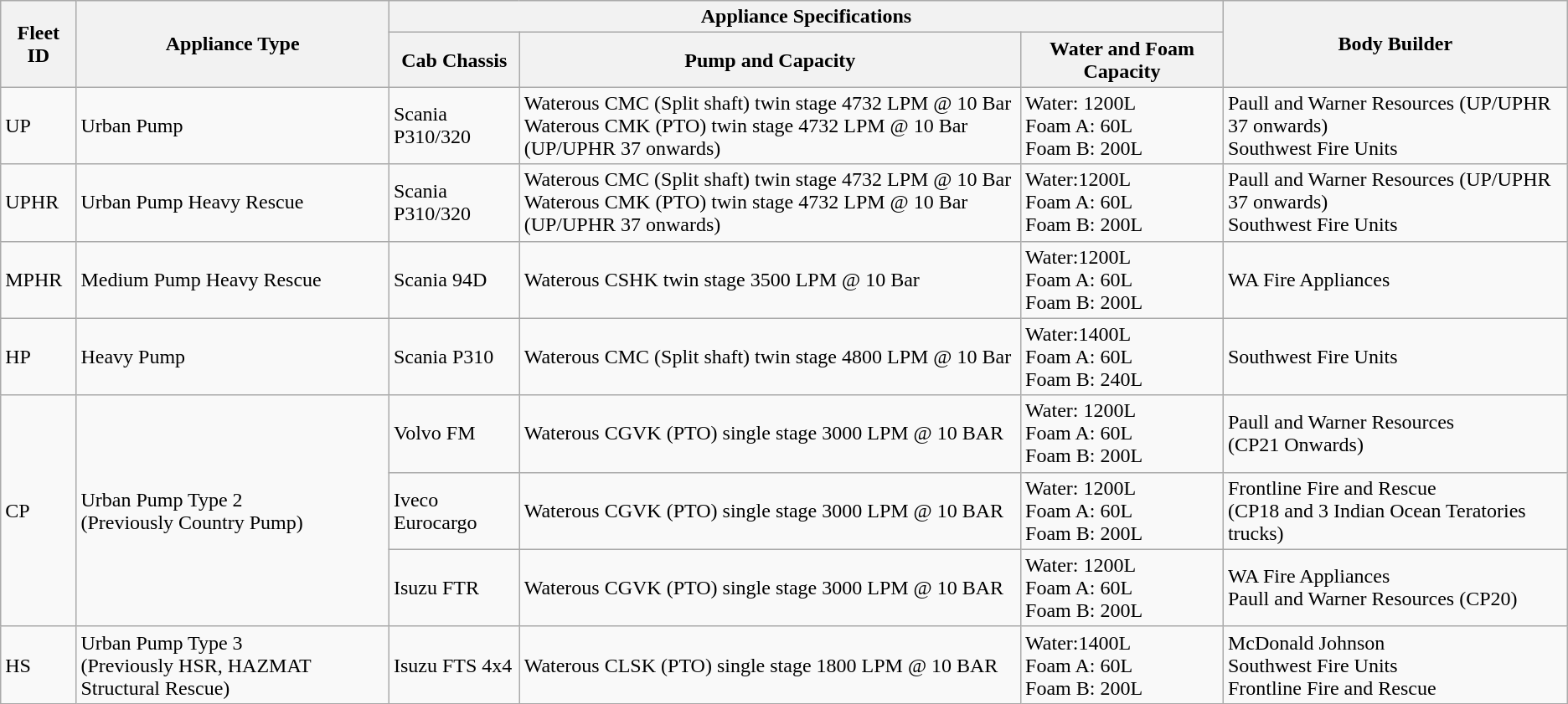<table class="wikitable">
<tr>
<th rowspan="2">Fleet ID</th>
<th rowspan="2">Appliance Type</th>
<th colspan="3">Appliance Specifications</th>
<th rowspan="2">Body Builder</th>
</tr>
<tr>
<th>Cab Chassis</th>
<th>Pump and Capacity</th>
<th>Water and Foam Capacity</th>
</tr>
<tr>
<td>UP</td>
<td>Urban Pump</td>
<td>Scania P310/320</td>
<td>Waterous CMC (Split shaft) twin stage 4732 LPM @ 10 Bar<br>Waterous CMK (PTO) twin stage 4732 LPM @ 10 Bar (UP/UPHR 37 onwards)</td>
<td>Water: 1200L<br>Foam A: 60L<br>Foam B: 200L</td>
<td>Paull and Warner Resources (UP/UPHR 37 onwards)<br>Southwest Fire Units</td>
</tr>
<tr>
<td>UPHR</td>
<td>Urban Pump Heavy Rescue</td>
<td>Scania  P310/320</td>
<td>Waterous CMC (Split shaft) twin stage 4732 LPM @ 10 Bar<br>Waterous CMK (PTO) twin stage 4732 LPM @ 10 Bar (UP/UPHR 37 onwards)</td>
<td>Water:1200L<br>Foam A: 60L<br>Foam B: 200L</td>
<td>Paull and Warner Resources (UP/UPHR 37 onwards)<br>Southwest Fire Units</td>
</tr>
<tr>
<td>MPHR</td>
<td>Medium Pump Heavy Rescue</td>
<td>Scania 94D</td>
<td>Waterous CSHK twin stage 3500 LPM @ 10 Bar</td>
<td>Water:1200L<br>Foam A: 60L<br>Foam B: 200L</td>
<td>WA Fire Appliances</td>
</tr>
<tr>
<td>HP</td>
<td>Heavy Pump</td>
<td>Scania P310</td>
<td>Waterous CMC (Split shaft) twin stage 4800 LPM @ 10 Bar</td>
<td>Water:1400L<br>Foam A: 60L<br>Foam B: 240L</td>
<td>Southwest Fire Units</td>
</tr>
<tr>
<td rowspan="3">CP</td>
<td rowspan="3">Urban Pump Type 2<br>(Previously Country Pump)</td>
<td>Volvo FM</td>
<td>Waterous CGVK (PTO) single stage 3000 LPM @ 10 BAR</td>
<td>Water: 1200L<br>Foam A: 60L<br>Foam B: 200L</td>
<td>Paull and Warner Resources<br>(CP21 Onwards)</td>
</tr>
<tr>
<td>Iveco Eurocargo</td>
<td>Waterous CGVK (PTO) single stage 3000 LPM @ 10 BAR</td>
<td>Water: 1200L<br>Foam A: 60L<br>Foam B: 200L</td>
<td>Frontline Fire and Rescue<br>(CP18 and 3 Indian Ocean Teratories trucks)</td>
</tr>
<tr>
<td>Isuzu FTR</td>
<td>Waterous CGVK (PTO) single stage 3000 LPM @ 10 BAR</td>
<td>Water: 1200L<br>Foam A: 60L<br>Foam B: 200L</td>
<td>WA Fire Appliances<br>Paull and Warner Resources (CP20)</td>
</tr>
<tr>
<td>HS</td>
<td>Urban Pump Type 3<br>(Previously HSR, HAZMAT Structural Rescue)</td>
<td>Isuzu FTS 4x4</td>
<td>Waterous CLSK (PTO) single stage 1800 LPM @ 10 BAR</td>
<td>Water:1400L<br>Foam A: 60L<br>Foam B: 200L</td>
<td>McDonald Johnson<br>Southwest Fire Units<br>Frontline Fire and Rescue</td>
</tr>
</table>
